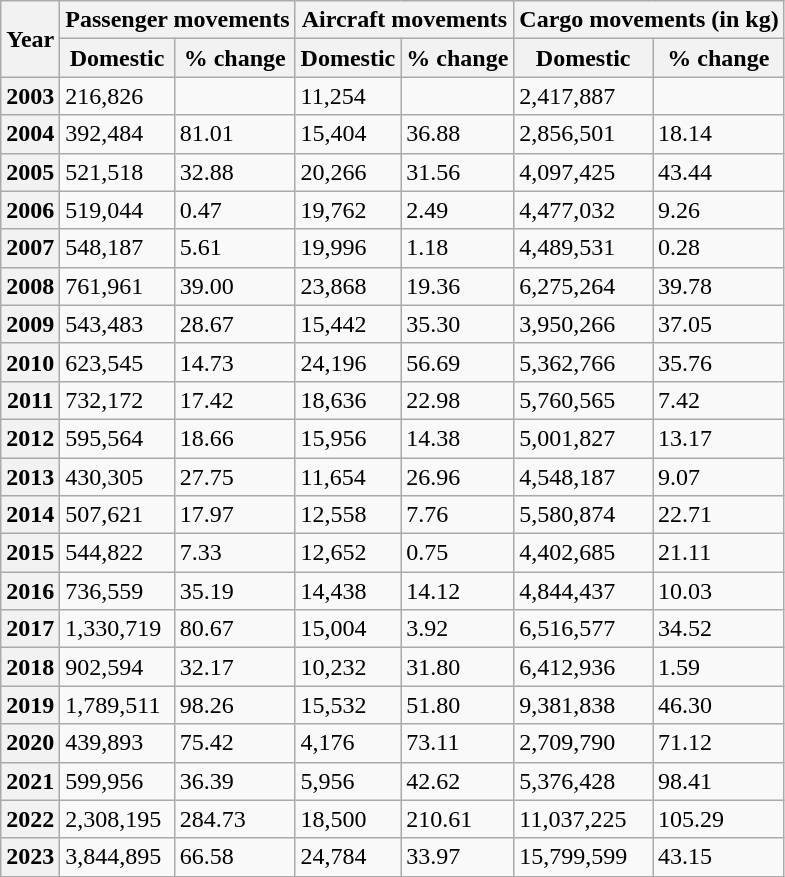<table class="wikitable sortable">
<tr>
<th rowspan="2">Year</th>
<th colspan="2">Passenger movements</th>
<th colspan="2">Aircraft movements</th>
<th colspan="2">Cargo movements (in kg)</th>
</tr>
<tr>
<th>Domestic</th>
<th>% change</th>
<th>Domestic</th>
<th>% change</th>
<th>Domestic</th>
<th>% change</th>
</tr>
<tr>
<th>2003</th>
<td>216,826</td>
<td></td>
<td>11,254</td>
<td></td>
<td>2,417,887</td>
<td></td>
</tr>
<tr>
<th>2004</th>
<td>392,484</td>
<td> 81.01</td>
<td>15,404</td>
<td> 36.88</td>
<td>2,856,501</td>
<td> 18.14</td>
</tr>
<tr>
<th>2005</th>
<td>521,518</td>
<td> 32.88</td>
<td>20,266</td>
<td> 31.56</td>
<td>4,097,425</td>
<td> 43.44</td>
</tr>
<tr>
<th>2006</th>
<td>519,044</td>
<td> 0.47</td>
<td>19,762</td>
<td> 2.49</td>
<td>4,477,032</td>
<td> 9.26</td>
</tr>
<tr>
<th>2007</th>
<td>548,187</td>
<td> 5.61</td>
<td>19,996</td>
<td> 1.18</td>
<td>4,489,531</td>
<td> 0.28</td>
</tr>
<tr>
<th>2008</th>
<td>761,961</td>
<td> 39.00</td>
<td>23,868</td>
<td> 19.36</td>
<td>6,275,264</td>
<td> 39.78</td>
</tr>
<tr>
<th>2009</th>
<td>543,483</td>
<td> 28.67</td>
<td>15,442</td>
<td> 35.30</td>
<td>3,950,266</td>
<td> 37.05</td>
</tr>
<tr>
<th>2010</th>
<td>623,545</td>
<td> 14.73</td>
<td>24,196</td>
<td> 56.69</td>
<td>5,362,766</td>
<td> 35.76</td>
</tr>
<tr>
<th>2011</th>
<td>732,172</td>
<td> 17.42</td>
<td>18,636</td>
<td> 22.98</td>
<td>5,760,565</td>
<td> 7.42</td>
</tr>
<tr>
<th>2012</th>
<td>595,564</td>
<td> 18.66</td>
<td>15,956</td>
<td> 14.38</td>
<td>5,001,827</td>
<td> 13.17</td>
</tr>
<tr>
<th>2013</th>
<td>430,305</td>
<td> 27.75</td>
<td>11,654</td>
<td> 26.96</td>
<td>4,548,187</td>
<td> 9.07</td>
</tr>
<tr>
<th>2014</th>
<td>507,621</td>
<td> 17.97</td>
<td>12,558</td>
<td> 7.76</td>
<td>5,580,874</td>
<td> 22.71</td>
</tr>
<tr>
<th>2015</th>
<td>544,822</td>
<td> 7.33</td>
<td>12,652</td>
<td> 0.75</td>
<td>4,402,685</td>
<td> 21.11</td>
</tr>
<tr>
<th>2016</th>
<td>736,559</td>
<td> 35.19</td>
<td>14,438</td>
<td> 14.12</td>
<td>4,844,437</td>
<td> 10.03</td>
</tr>
<tr>
<th>2017</th>
<td>1,330,719</td>
<td> 80.67</td>
<td>15,004</td>
<td> 3.92</td>
<td>6,516,577</td>
<td> 34.52</td>
</tr>
<tr>
<th>2018</th>
<td>902,594</td>
<td> 32.17</td>
<td>10,232</td>
<td> 31.80</td>
<td>6,412,936</td>
<td> 1.59</td>
</tr>
<tr>
<th>2019</th>
<td>1,789,511</td>
<td> 98.26</td>
<td>15,532</td>
<td> 51.80</td>
<td>9,381,838</td>
<td> 46.30</td>
</tr>
<tr>
<th>2020</th>
<td>439,893</td>
<td> 75.42</td>
<td>4,176</td>
<td> 73.11</td>
<td>2,709,790</td>
<td> 71.12</td>
</tr>
<tr>
<th>2021</th>
<td>599,956</td>
<td> 36.39</td>
<td>5,956</td>
<td> 42.62</td>
<td>5,376,428</td>
<td> 98.41</td>
</tr>
<tr>
<th>2022</th>
<td>2,308,195</td>
<td> 284.73</td>
<td>18,500</td>
<td> 210.61</td>
<td>11,037,225</td>
<td> 105.29</td>
</tr>
<tr>
<th>2023</th>
<td>3,844,895</td>
<td> 66.58</td>
<td>24,784</td>
<td> 33.97</td>
<td>15,799,599</td>
<td> 43.15</td>
</tr>
</table>
